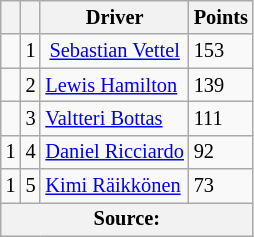<table class="wikitable" style="font-size: 85%;">
<tr>
<th></th>
<th></th>
<th>Driver</th>
<th>Points</th>
</tr>
<tr>
<td align="left"></td>
<td align="center">1</td>
<td align="center"> <a href='#'>Sebastian Vettel</a></td>
<td align="left">153</td>
</tr>
<tr>
<td align="left"></td>
<td align="center">2</td>
<td> <a href='#'>Lewis Hamilton</a></td>
<td align="left">139</td>
</tr>
<tr>
<td align="left"></td>
<td align="center">3</td>
<td> <a href='#'>Valtteri Bottas</a></td>
<td align="left">111</td>
</tr>
<tr>
<td align="left"> 1</td>
<td align="center">4</td>
<td> <a href='#'>Daniel Ricciardo</a></td>
<td align="left">92</td>
</tr>
<tr>
<td align="left"> 1</td>
<td align="center">5</td>
<td> <a href='#'>Kimi Räikkönen</a></td>
<td align="left">73</td>
</tr>
<tr>
<th colspan=4>Source:</th>
</tr>
</table>
